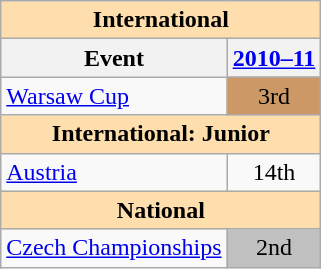<table class="wikitable" style="text-align:center">
<tr>
<th style="background-color: #ffdead; " colspan=2 align=center>International</th>
</tr>
<tr>
<th>Event</th>
<th><a href='#'>2010–11</a></th>
</tr>
<tr>
<td align=left><a href='#'>Warsaw Cup</a></td>
<td bgcolor=cc9966>3rd</td>
</tr>
<tr>
<th style="background-color: #ffdead; " colspan=2 align=center>International: Junior</th>
</tr>
<tr>
<td align=left> <a href='#'>Austria</a></td>
<td>14th</td>
</tr>
<tr>
<th style="background-color: #ffdead; " colspan=2 align=center>National</th>
</tr>
<tr>
<td align=left><a href='#'>Czech Championships</a></td>
<td bgcolor=silver>2nd</td>
</tr>
</table>
